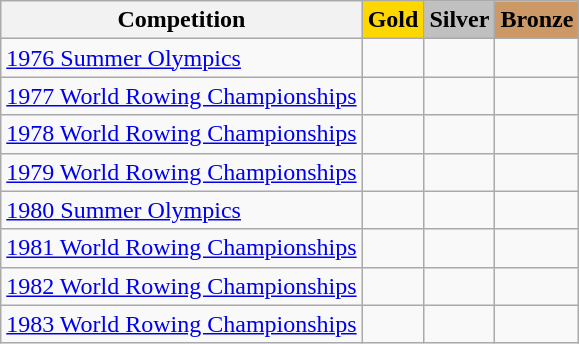<table class="wikitable">
<tr>
<th>Competition</th>
<th style="background-color:gold">Gold</th>
<th style="background-color:silver">Silver</th>
<th style="background-color:#cc9966">Bronze</th>
</tr>
<tr>
<td><a href='#'>1976 Summer Olympics</a></td>
<td></td>
<td></td>
<td></td>
</tr>
<tr>
<td><a href='#'>1977 World Rowing Championships</a></td>
<td></td>
<td></td>
<td></td>
</tr>
<tr>
<td><a href='#'>1978 World Rowing Championships</a></td>
<td></td>
<td></td>
<td></td>
</tr>
<tr>
<td><a href='#'>1979 World Rowing Championships</a></td>
<td></td>
<td></td>
<td></td>
</tr>
<tr>
<td><a href='#'>1980 Summer Olympics</a></td>
<td></td>
<td></td>
<td></td>
</tr>
<tr>
<td><a href='#'>1981 World Rowing Championships</a></td>
<td></td>
<td></td>
<td></td>
</tr>
<tr>
<td><a href='#'>1982 World Rowing Championships</a></td>
<td></td>
<td></td>
<td></td>
</tr>
<tr>
<td><a href='#'>1983 World Rowing Championships</a></td>
<td></td>
<td></td>
<td></td>
</tr>
</table>
